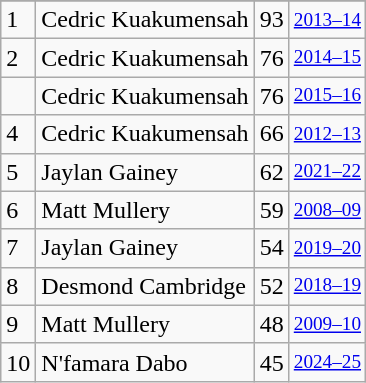<table class="wikitable">
<tr>
</tr>
<tr>
<td>1</td>
<td>Cedric Kuakumensah</td>
<td>93</td>
<td style="font-size:80%;"><a href='#'>2013–14</a></td>
</tr>
<tr>
<td>2</td>
<td>Cedric Kuakumensah</td>
<td>76</td>
<td style="font-size:80%;"><a href='#'>2014–15</a></td>
</tr>
<tr>
<td></td>
<td>Cedric Kuakumensah</td>
<td>76</td>
<td style="font-size:80%;"><a href='#'>2015–16</a></td>
</tr>
<tr>
<td>4</td>
<td>Cedric Kuakumensah</td>
<td>66</td>
<td style="font-size:80%;"><a href='#'>2012–13</a></td>
</tr>
<tr>
<td>5</td>
<td>Jaylan Gainey</td>
<td>62</td>
<td style="font-size:80%;"><a href='#'>2021–22</a></td>
</tr>
<tr>
<td>6</td>
<td>Matt Mullery</td>
<td>59</td>
<td style="font-size:80%;"><a href='#'>2008–09</a></td>
</tr>
<tr>
<td>7</td>
<td>Jaylan Gainey</td>
<td>54</td>
<td style="font-size:80%;"><a href='#'>2019–20</a></td>
</tr>
<tr>
<td>8</td>
<td>Desmond Cambridge</td>
<td>52</td>
<td style="font-size:80%;"><a href='#'>2018–19</a></td>
</tr>
<tr>
<td>9</td>
<td>Matt Mullery</td>
<td>48</td>
<td style="font-size:80%;"><a href='#'>2009–10</a></td>
</tr>
<tr>
<td>10</td>
<td>N'famara Dabo</td>
<td>45</td>
<td style="font-size:80%;"><a href='#'>2024–25</a></td>
</tr>
</table>
